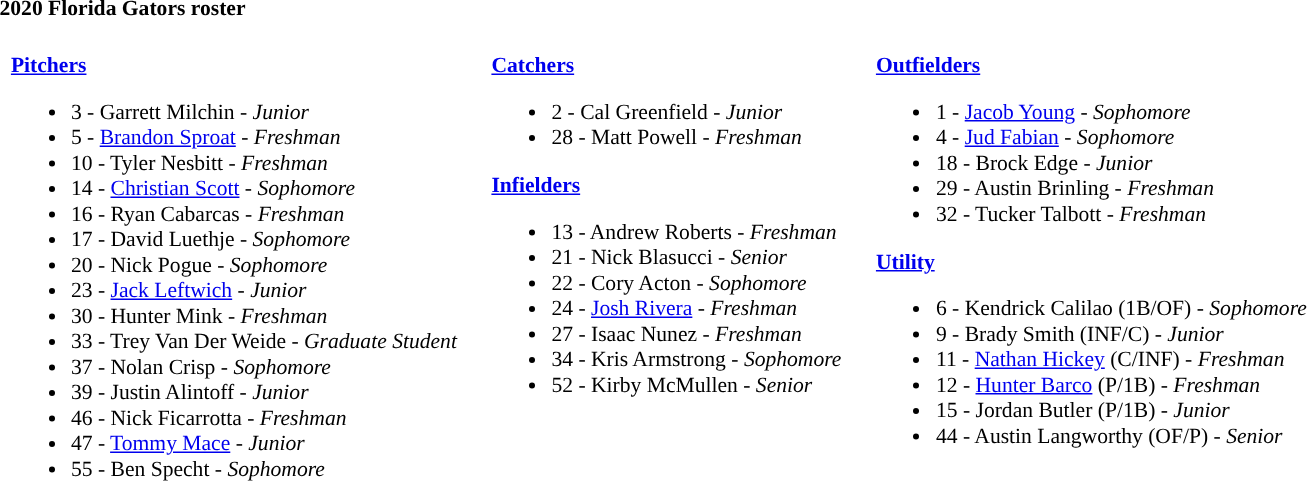<table class="toccolours" style="text-align: left; font-size:90%;">
<tr>
<th colspan="9">2020 Florida Gators roster</th>
</tr>
<tr>
<td width="03"> </td>
<td valign="top"><br><strong><a href='#'>Pitchers</a></strong><ul><li>3 - Garrett Milchin - <em> Junior</em></li><li>5 - <a href='#'>Brandon Sproat</a> - <em>Freshman</em></li><li>10 - Tyler Nesbitt - <em>Freshman</em></li><li>14 - <a href='#'>Christian Scott</a> - <em>Sophomore</em></li><li>16 - Ryan Cabarcas - <em>Freshman</em></li><li>17 - David Luethje - <em>Sophomore</em></li><li>20 - Nick Pogue - <em>Sophomore</em></li><li>23 - <a href='#'>Jack Leftwich</a> - <em>Junior</em></li><li>30 - Hunter Mink - <em>Freshman</em></li><li>33 - Trey Van Der Weide - <em>Graduate Student</em></li><li>37 - Nolan Crisp - <em>Sophomore</em></li><li>39 - Justin Alintoff - <em>Junior</em></li><li>46 - Nick Ficarrotta - <em>Freshman</em></li><li>47 - <a href='#'>Tommy Mace</a> - <em>Junior</em></li><li>55 - Ben Specht - <em>Sophomore</em></li></ul></td>
<td width="15"> </td>
<td valign="top"><br><strong><a href='#'>Catchers</a></strong><ul><li>2 - Cal Greenfield - <em>Junior</em></li><li>28 - Matt Powell - <em>Freshman</em></li></ul><strong><a href='#'>Infielders</a></strong><ul><li>13 - Andrew Roberts - <em>Freshman</em></li><li>21 - Nick Blasucci - <em> Senior</em></li><li>22 - Cory Acton - <em>Sophomore</em></li><li>24 - <a href='#'>Josh Rivera</a> - <em>Freshman</em></li><li>27 - Isaac Nunez - <em>Freshman</em></li><li>34 - Kris Armstrong - <em>Sophomore</em></li><li>52 - Kirby McMullen - <em>Senior</em></li></ul></td>
<td width="15"> </td>
<td valign="top"><br><strong><a href='#'>Outfielders</a></strong><ul><li>1 - <a href='#'>Jacob Young</a> - <em>Sophomore</em></li><li>4 - <a href='#'>Jud Fabian</a> - <em>Sophomore</em></li><li>18 - Brock Edge - <em>Junior</em></li><li>29 - Austin Brinling - <em>Freshman</em></li><li>32 - Tucker Talbott - <em>Freshman</em></li></ul><strong><a href='#'>Utility</a></strong><ul><li>6 - Kendrick Calilao (1B/OF) - <em>Sophomore</em></li><li>9 - Brady Smith (INF/C) - <em>Junior</em></li><li>11 - <a href='#'>Nathan Hickey</a> (C/INF) - <em>Freshman</em></li><li>12 - <a href='#'>Hunter Barco</a> (P/1B) - <em>Freshman</em></li><li>15 - Jordan Butler (P/1B) - <em>Junior</em></li><li>44 - Austin Langworthy (OF/P) - <em>Senior</em></li></ul></td>
<td width="25"> </td>
</tr>
</table>
